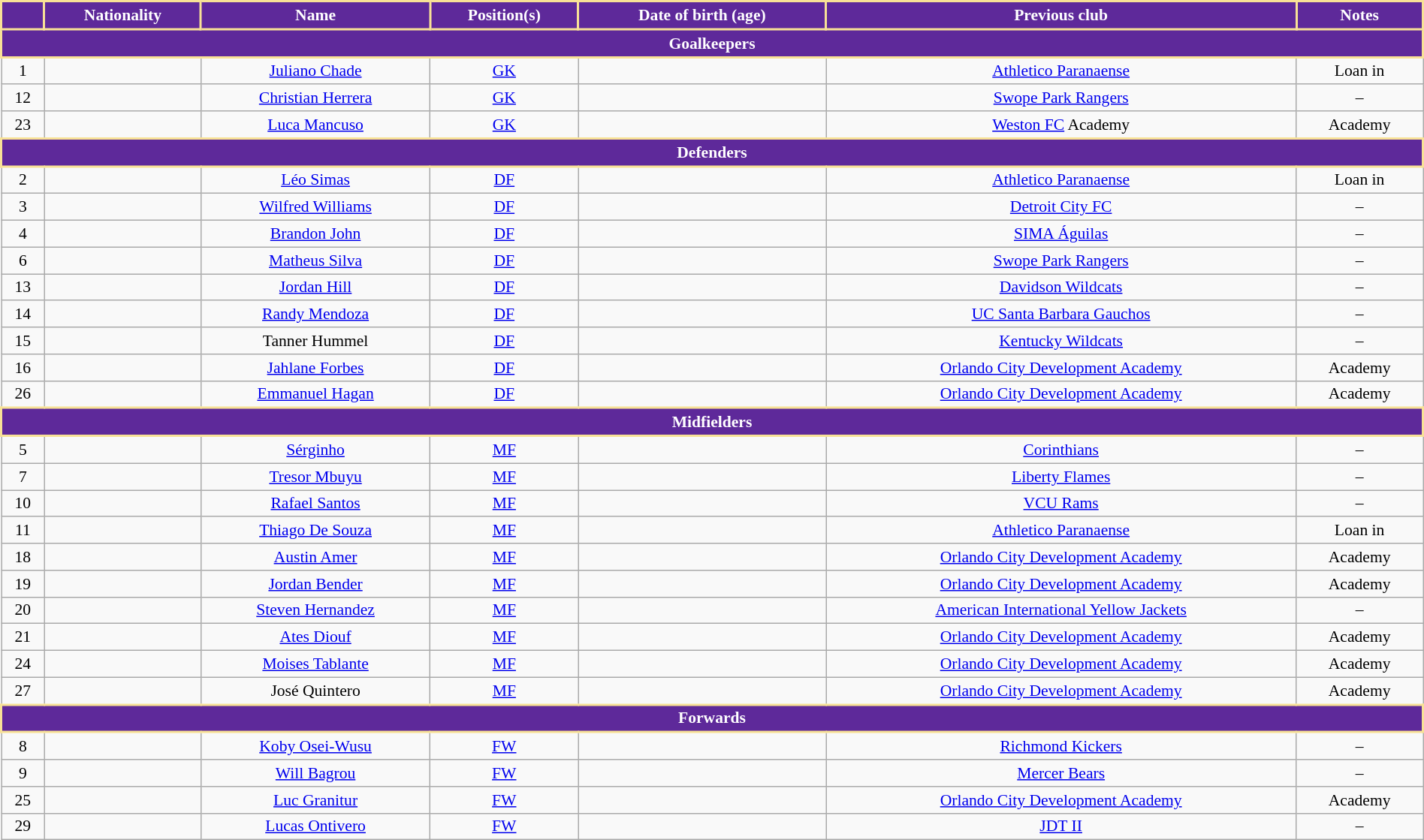<table class="wikitable" style="text-align:center; font-size:90%; width:100%;">
<tr>
<th style="background:#5E299A; color:white; border:2px solid #F8E196; text-align:center;"></th>
<th style="background:#5E299A; color:white; border:2px solid #F8E196; text-align:center;">Nationality</th>
<th style="background:#5E299A; color:white; border:2px solid #F8E196; text-align:center;">Name</th>
<th style="background:#5E299A; color:white; border:2px solid #F8E196; text-align:center;">Position(s)</th>
<th style="background:#5E299A; color:white; border:2px solid #F8E196; text-align:center;">Date of birth (age)</th>
<th style="background:#5E299A; color:white; border:2px solid #F8E196; text-align:center;">Previous club</th>
<th style="background:#5E299A; color:white; border:2px solid #F8E196; text-align:center;">Notes</th>
</tr>
<tr>
<th colspan="7" style="text-align:center; background:#5E299A; color:white; border:2px solid #F8E196;">Goalkeepers</th>
</tr>
<tr>
<td>1</td>
<td></td>
<td><a href='#'>Juliano Chade</a></td>
<td><a href='#'>GK</a></td>
<td></td>
<td> <a href='#'>Athletico Paranaense</a></td>
<td>Loan in</td>
</tr>
<tr>
<td>12</td>
<td></td>
<td><a href='#'>Christian Herrera</a></td>
<td><a href='#'>GK</a></td>
<td></td>
<td> <a href='#'>Swope Park Rangers</a></td>
<td>–</td>
</tr>
<tr>
<td>23</td>
<td></td>
<td><a href='#'>Luca Mancuso</a></td>
<td><a href='#'>GK</a></td>
<td></td>
<td> <a href='#'>Weston FC</a> Academy</td>
<td>Academy</td>
</tr>
<tr>
<th colspan="7" style="text-align:center; background:#5E299A; color:white; border:2px solid #F8E196;">Defenders</th>
</tr>
<tr>
<td>2</td>
<td></td>
<td><a href='#'>Léo Simas</a></td>
<td><a href='#'>DF</a></td>
<td></td>
<td> <a href='#'>Athletico Paranaense</a></td>
<td>Loan in</td>
</tr>
<tr>
<td>3</td>
<td></td>
<td><a href='#'>Wilfred Williams</a></td>
<td><a href='#'>DF</a></td>
<td></td>
<td> <a href='#'>Detroit City FC</a></td>
<td>–</td>
</tr>
<tr>
<td>4</td>
<td></td>
<td><a href='#'>Brandon John</a></td>
<td><a href='#'>DF</a></td>
<td></td>
<td> <a href='#'>SIMA Águilas</a></td>
<td>–</td>
</tr>
<tr>
<td>6</td>
<td></td>
<td><a href='#'>Matheus Silva</a></td>
<td><a href='#'>DF</a></td>
<td></td>
<td> <a href='#'>Swope Park Rangers</a></td>
<td>–</td>
</tr>
<tr>
<td>13</td>
<td></td>
<td><a href='#'>Jordan Hill</a></td>
<td><a href='#'>DF</a></td>
<td></td>
<td> <a href='#'>Davidson Wildcats</a></td>
<td>–</td>
</tr>
<tr>
<td>14</td>
<td></td>
<td><a href='#'>Randy Mendoza</a></td>
<td><a href='#'>DF</a></td>
<td></td>
<td> <a href='#'>UC Santa Barbara Gauchos</a></td>
<td>–</td>
</tr>
<tr>
<td>15</td>
<td></td>
<td>Tanner Hummel</td>
<td><a href='#'>DF</a></td>
<td></td>
<td> <a href='#'>Kentucky Wildcats</a></td>
<td>–</td>
</tr>
<tr>
<td>16</td>
<td></td>
<td><a href='#'>Jahlane Forbes</a></td>
<td><a href='#'>DF</a></td>
<td></td>
<td> <a href='#'>Orlando City Development Academy</a></td>
<td>Academy</td>
</tr>
<tr>
<td>26</td>
<td></td>
<td><a href='#'>Emmanuel Hagan</a></td>
<td><a href='#'>DF</a></td>
<td></td>
<td> <a href='#'>Orlando City Development Academy</a></td>
<td>Academy</td>
</tr>
<tr>
<th colspan="7" style="text-align:center; background:#5E299A; color:white; border:2px solid #F8E196;">Midfielders</th>
</tr>
<tr>
<td>5</td>
<td></td>
<td><a href='#'>Sérginho</a></td>
<td><a href='#'>MF</a></td>
<td></td>
<td> <a href='#'>Corinthians</a></td>
<td>–</td>
</tr>
<tr>
<td>7</td>
<td></td>
<td><a href='#'>Tresor Mbuyu</a></td>
<td><a href='#'>MF</a></td>
<td></td>
<td> <a href='#'>Liberty Flames</a></td>
<td>–</td>
</tr>
<tr>
<td>10</td>
<td></td>
<td><a href='#'>Rafael Santos</a></td>
<td><a href='#'>MF</a></td>
<td></td>
<td> <a href='#'>VCU Rams</a></td>
<td>–</td>
</tr>
<tr>
<td>11</td>
<td></td>
<td><a href='#'>Thiago De Souza</a></td>
<td><a href='#'>MF</a></td>
<td></td>
<td> <a href='#'>Athletico Paranaense</a></td>
<td>Loan in</td>
</tr>
<tr>
<td>18</td>
<td></td>
<td><a href='#'>Austin Amer</a></td>
<td><a href='#'>MF</a></td>
<td></td>
<td> <a href='#'>Orlando City Development Academy</a></td>
<td>Academy</td>
</tr>
<tr>
<td>19</td>
<td></td>
<td><a href='#'>Jordan Bender</a></td>
<td><a href='#'>MF</a></td>
<td></td>
<td> <a href='#'>Orlando City Development Academy</a></td>
<td>Academy</td>
</tr>
<tr>
<td>20</td>
<td></td>
<td><a href='#'>Steven Hernandez</a></td>
<td><a href='#'>MF</a></td>
<td></td>
<td> <a href='#'>American International Yellow Jackets</a></td>
<td>–</td>
</tr>
<tr>
<td>21</td>
<td></td>
<td><a href='#'>Ates Diouf</a></td>
<td><a href='#'>MF</a></td>
<td></td>
<td> <a href='#'>Orlando City Development Academy</a></td>
<td>Academy</td>
</tr>
<tr>
<td>24</td>
<td></td>
<td><a href='#'>Moises Tablante</a></td>
<td><a href='#'>MF</a></td>
<td></td>
<td> <a href='#'>Orlando City Development Academy</a></td>
<td>Academy</td>
</tr>
<tr>
<td>27</td>
<td></td>
<td>José Quintero</td>
<td><a href='#'>MF</a></td>
<td></td>
<td> <a href='#'>Orlando City Development Academy</a></td>
<td>Academy</td>
</tr>
<tr>
<th colspan="7" style="text-align:center; background:#5E299A; color:white; border:2px solid #F8E196;">Forwards</th>
</tr>
<tr>
<td>8</td>
<td></td>
<td><a href='#'>Koby Osei-Wusu</a></td>
<td><a href='#'>FW</a></td>
<td></td>
<td> <a href='#'>Richmond Kickers</a></td>
<td>–</td>
</tr>
<tr>
<td>9</td>
<td></td>
<td><a href='#'>Will Bagrou</a></td>
<td><a href='#'>FW</a></td>
<td></td>
<td> <a href='#'>Mercer Bears</a></td>
<td>–</td>
</tr>
<tr>
<td>25</td>
<td></td>
<td><a href='#'>Luc Granitur</a></td>
<td><a href='#'>FW</a></td>
<td></td>
<td> <a href='#'>Orlando City Development Academy</a></td>
<td>Academy</td>
</tr>
<tr>
<td>29</td>
<td></td>
<td><a href='#'>Lucas Ontivero</a></td>
<td><a href='#'>FW</a></td>
<td></td>
<td> <a href='#'>JDT II</a></td>
<td>–</td>
</tr>
</table>
